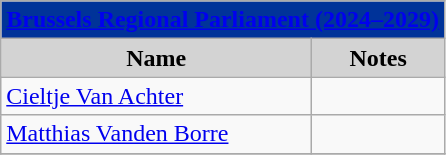<table class="wikitable">
<tr>
<th style="background:#039;" colspan="2"><a href='#'><span>Brussels Regional Parliament (2024–2029)</span></a></th>
</tr>
<tr>
<th scope="col" style="background:Lightgrey; width:200px;">Name</th>
<th style="background:LightGrey;">Notes</th>
</tr>
<tr>
<td><a href='#'>Cieltje Van Achter</a></td>
<td></td>
</tr>
<tr>
<td><a href='#'>Matthias Vanden Borre</a></td>
<td></td>
</tr>
<tr>
</tr>
</table>
